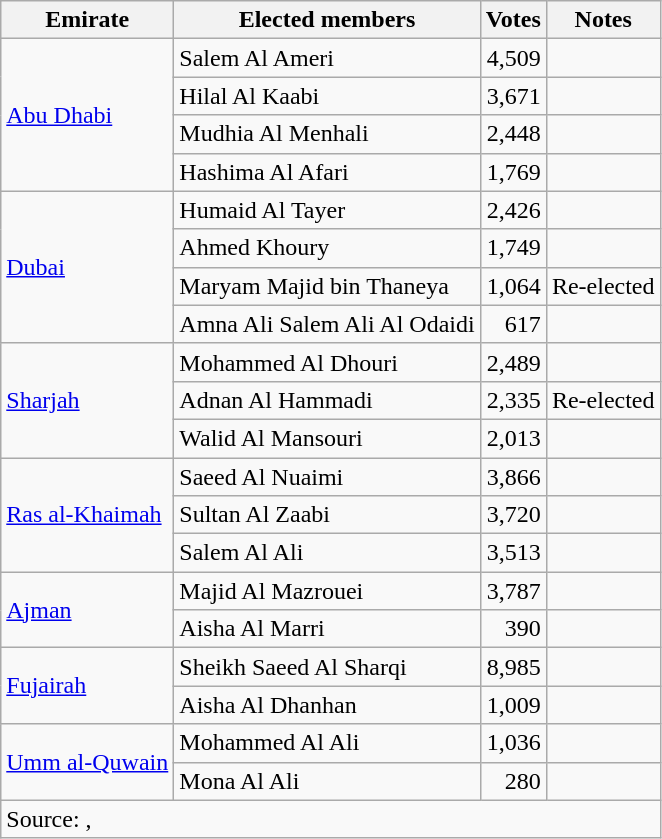<table class=wikitable>
<tr>
<th>Emirate</th>
<th>Elected members</th>
<th>Votes</th>
<th>Notes</th>
</tr>
<tr>
<td rowspan=4><a href='#'>Abu Dhabi</a></td>
<td>Salem Al Ameri</td>
<td align=right>4,509</td>
<td></td>
</tr>
<tr>
<td>Hilal Al Kaabi</td>
<td align=right>3,671</td>
<td></td>
</tr>
<tr>
<td>Mudhia Al Menhali</td>
<td align=right>2,448</td>
<td></td>
</tr>
<tr>
<td>Hashima Al Afari</td>
<td align=right>1,769</td>
<td></td>
</tr>
<tr>
<td rowspan=4><a href='#'>Dubai</a></td>
<td>Humaid Al Tayer</td>
<td align=right>2,426</td>
<td></td>
</tr>
<tr>
<td>Ahmed Khoury</td>
<td align=right>1,749</td>
<td></td>
</tr>
<tr>
<td>Maryam Majid bin Thaneya</td>
<td align=right>1,064</td>
<td>Re-elected</td>
</tr>
<tr>
<td>Amna Ali Salem Ali Al Odaidi</td>
<td align=right>617</td>
<td></td>
</tr>
<tr>
<td rowspan=3><a href='#'>Sharjah</a></td>
<td>Mohammed Al Dhouri</td>
<td align=right>2,489</td>
<td></td>
</tr>
<tr>
<td>Adnan Al Hammadi</td>
<td align=right>2,335</td>
<td>Re-elected</td>
</tr>
<tr>
<td>Walid Al Mansouri</td>
<td align=right>2,013</td>
<td></td>
</tr>
<tr>
<td rowspan=3><a href='#'>Ras al-Khaimah</a></td>
<td>Saeed Al Nuaimi</td>
<td align=right>3,866</td>
<td></td>
</tr>
<tr>
<td>Sultan Al Zaabi</td>
<td align=right>3,720</td>
<td></td>
</tr>
<tr>
<td>Salem Al Ali</td>
<td align=right>3,513</td>
<td></td>
</tr>
<tr>
<td rowspan=2><a href='#'>Ajman</a></td>
<td>Majid Al Mazrouei</td>
<td align=right>3,787</td>
<td></td>
</tr>
<tr>
<td>Aisha Al Marri</td>
<td align=right>390</td>
<td></td>
</tr>
<tr>
<td rowspan=2><a href='#'>Fujairah</a></td>
<td>Sheikh Saeed Al Sharqi</td>
<td align=right>8,985</td>
<td></td>
</tr>
<tr>
<td>Aisha Al Dhanhan</td>
<td align=right>1,009</td>
<td></td>
</tr>
<tr>
<td rowspan=2><a href='#'>Umm al-Quwain</a></td>
<td>Mohammed Al Ali</td>
<td align=right>1,036</td>
<td></td>
</tr>
<tr>
<td>Mona Al Ali</td>
<td align=right>280</td>
<td></td>
</tr>
<tr>
<td colspan=4>Source: , </td>
</tr>
</table>
